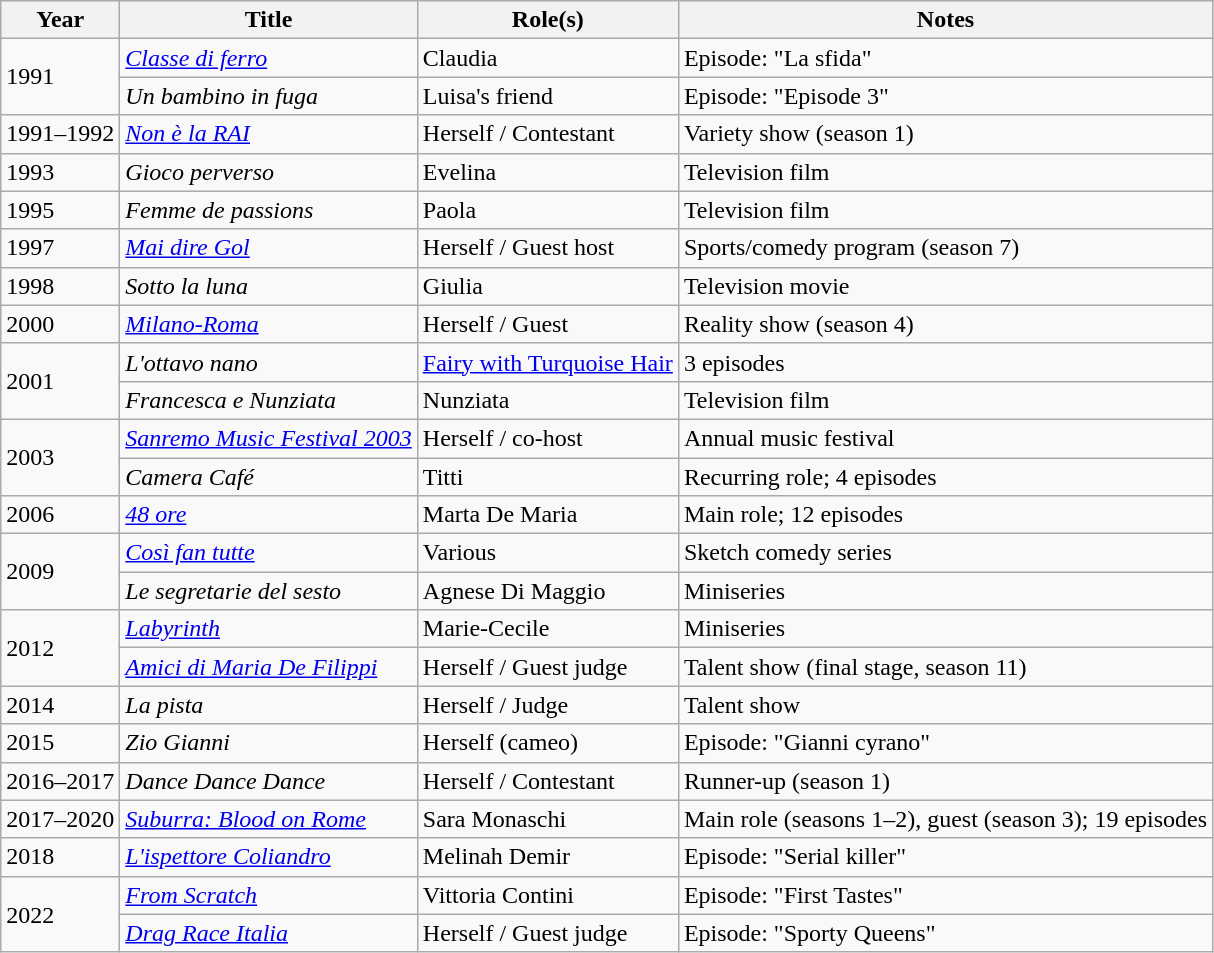<table class="wikitable plainrowheaders sortable">
<tr>
<th scope="col">Year</th>
<th scope="col">Title</th>
<th scope="col">Role(s)</th>
<th scope="col" class="unsortable">Notes</th>
</tr>
<tr>
<td rowspan="2">1991</td>
<td><em><a href='#'>Classe di ferro</a></em></td>
<td>Claudia</td>
<td>Episode: "La sfida"</td>
</tr>
<tr>
<td><em>Un bambino in fuga</em></td>
<td>Luisa's friend</td>
<td>Episode: "Episode 3"</td>
</tr>
<tr>
<td>1991–1992</td>
<td><em><a href='#'>Non è la RAI</a></em></td>
<td>Herself / Contestant</td>
<td>Variety show (season 1)</td>
</tr>
<tr>
<td>1993</td>
<td><em>Gioco perverso</em></td>
<td>Evelina</td>
<td>Television film</td>
</tr>
<tr>
<td>1995</td>
<td><em>Femme de passions</em></td>
<td>Paola</td>
<td>Television film</td>
</tr>
<tr>
<td>1997</td>
<td><em><a href='#'>Mai dire Gol</a></em></td>
<td>Herself / Guest host</td>
<td>Sports/comedy program (season 7)</td>
</tr>
<tr>
<td>1998</td>
<td><em>Sotto la luna</em></td>
<td>Giulia</td>
<td>Television movie</td>
</tr>
<tr>
<td>2000</td>
<td><em><a href='#'>Milano-Roma</a></em></td>
<td>Herself / Guest</td>
<td>Reality show (season 4)</td>
</tr>
<tr>
<td rowspan="2">2001</td>
<td><em>L'ottavo nano</em></td>
<td><a href='#'>Fairy with Turquoise Hair</a></td>
<td>3 episodes</td>
</tr>
<tr>
<td><em>Francesca e Nunziata</em></td>
<td>Nunziata</td>
<td>Television film</td>
</tr>
<tr>
<td rowspan="2">2003</td>
<td><em><a href='#'>Sanremo Music Festival 2003</a></em></td>
<td>Herself / co-host</td>
<td>Annual music festival</td>
</tr>
<tr>
<td><em>Camera Café</em></td>
<td>Titti</td>
<td>Recurring role; 4 episodes</td>
</tr>
<tr>
<td>2006</td>
<td><em><a href='#'>48 ore</a></em></td>
<td>Marta De Maria</td>
<td>Main role; 12 episodes</td>
</tr>
<tr>
<td rowspan="2">2009</td>
<td><em><a href='#'>Così fan tutte</a></em></td>
<td>Various</td>
<td>Sketch comedy series</td>
</tr>
<tr>
<td><em>Le segretarie del sesto</em></td>
<td>Agnese Di Maggio</td>
<td>Miniseries</td>
</tr>
<tr>
<td rowspan="2">2012</td>
<td><em><a href='#'>Labyrinth</a></em></td>
<td>Marie-Cecile</td>
<td>Miniseries</td>
</tr>
<tr>
<td><em><a href='#'>Amici di Maria De Filippi</a></em></td>
<td>Herself / Guest judge</td>
<td>Talent show (final stage, season 11)</td>
</tr>
<tr>
<td>2014</td>
<td><em>La pista</em></td>
<td>Herself / Judge</td>
<td>Talent show</td>
</tr>
<tr>
<td>2015</td>
<td><em>Zio Gianni</em></td>
<td>Herself (cameo)</td>
<td>Episode: "Gianni cyrano"</td>
</tr>
<tr>
<td>2016–2017</td>
<td><em>Dance Dance Dance</em></td>
<td>Herself / Contestant</td>
<td>Runner-up (season 1)</td>
</tr>
<tr>
<td>2017–2020</td>
<td><em><a href='#'>Suburra: Blood on Rome</a></em></td>
<td>Sara Monaschi</td>
<td>Main role (seasons 1–2), guest (season 3); 19 episodes</td>
</tr>
<tr>
<td>2018</td>
<td><em><a href='#'>L'ispettore Coliandro</a></em></td>
<td>Melinah Demir</td>
<td>Episode: "Serial killer"</td>
</tr>
<tr>
<td rowspan="2">2022</td>
<td><em><a href='#'>From Scratch</a></em></td>
<td>Vittoria Contini</td>
<td>Episode: "First Tastes"</td>
</tr>
<tr>
<td><em><a href='#'>Drag Race Italia</a></em></td>
<td>Herself / Guest judge</td>
<td>Episode: "Sporty Queens"</td>
</tr>
</table>
